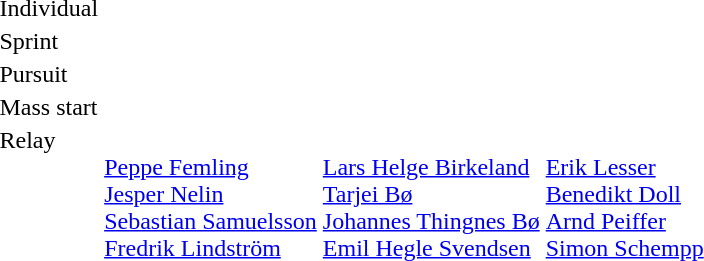<table>
<tr>
<td>Individual<br></td>
<td></td>
<td></td>
<td></td>
</tr>
<tr>
<td>Sprint<br></td>
<td></td>
<td></td>
<td></td>
</tr>
<tr>
<td>Pursuit<br></td>
<td></td>
<td></td>
<td></td>
</tr>
<tr>
<td>Mass start<br></td>
<td></td>
<td></td>
<td></td>
</tr>
<tr valign="top">
<td>Relay<br></td>
<td><br><a href='#'>Peppe Femling</a><br><a href='#'>Jesper Nelin</a><br><a href='#'>Sebastian Samuelsson</a><br><a href='#'>Fredrik Lindström</a></td>
<td><br><a href='#'>Lars Helge Birkeland</a><br><a href='#'>Tarjei Bø</a><br><a href='#'>Johannes Thingnes Bø</a><br><a href='#'>Emil Hegle Svendsen</a></td>
<td><br><a href='#'>Erik Lesser</a><br><a href='#'>Benedikt Doll</a><br><a href='#'>Arnd Peiffer</a><br><a href='#'>Simon Schempp</a></td>
</tr>
</table>
